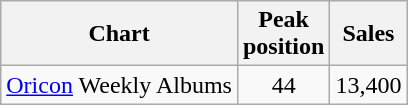<table class="wikitable">
<tr>
<th>Chart</th>
<th>Peak<br>position</th>
<th>Sales</th>
</tr>
<tr>
<td><a href='#'>Oricon</a> Weekly Albums</td>
<td align="center">44</td>
<td>13,400</td>
</tr>
</table>
